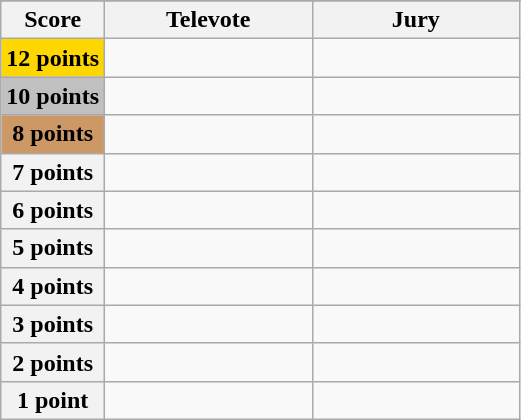<table class="wikitable">
<tr>
</tr>
<tr>
<th scope="col" width="20%">Score</th>
<th scope="col" width="40%">Televote</th>
<th scope="col" width="40%">Jury</th>
</tr>
<tr>
<th scope="row" style="background:gold">12 points</th>
<td></td>
<td></td>
</tr>
<tr>
<th scope="row" style="background:silver">10 points</th>
<td></td>
<td></td>
</tr>
<tr>
<th scope="row" style="background:#CC9966">8 points</th>
<td></td>
<td></td>
</tr>
<tr>
<th scope="row">7 points</th>
<td></td>
<td></td>
</tr>
<tr>
<th scope="row">6 points</th>
<td></td>
<td></td>
</tr>
<tr>
<th scope="row">5 points</th>
<td></td>
<td></td>
</tr>
<tr>
<th scope="row">4 points</th>
<td></td>
<td></td>
</tr>
<tr>
<th scope="row">3 points</th>
<td></td>
<td></td>
</tr>
<tr>
<th scope="row">2 points</th>
<td></td>
<td></td>
</tr>
<tr>
<th scope="row">1 point</th>
<td></td>
<td></td>
</tr>
</table>
